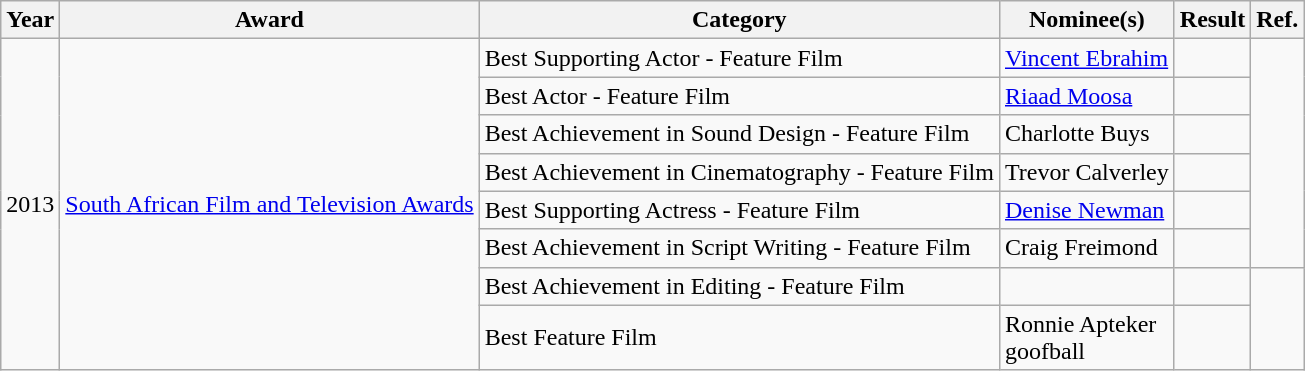<table class="wikitable sortable plainrowheaders" style="font-size\">
<tr>
<th>Year</th>
<th>Award</th>
<th>Category</th>
<th>Nominee(s)</th>
<th>Result</th>
<th>Ref.</th>
</tr>
<tr>
<td rowspan="8">2013</td>
<td rowspan="8"><a href='#'>South African Film and Television Awards</a></td>
<td>Best Supporting Actor - Feature Film</td>
<td><a href='#'>Vincent Ebrahim</a></td>
<td></td>
<td rowspan="6"></td>
</tr>
<tr>
<td>Best Actor - Feature Film</td>
<td><a href='#'>Riaad Moosa</a></td>
<td></td>
</tr>
<tr>
<td>Best Achievement in Sound Design - Feature Film</td>
<td>Charlotte Buys</td>
<td></td>
</tr>
<tr>
<td>Best Achievement in Cinematography - Feature Film</td>
<td>Trevor Calverley</td>
<td></td>
</tr>
<tr>
<td>Best Supporting Actress - Feature Film</td>
<td><a href='#'>Denise Newman</a></td>
<td></td>
</tr>
<tr>
<td>Best Achievement in Script Writing - Feature Film</td>
<td>Craig Freimond</td>
<td></td>
</tr>
<tr>
<td>Best Achievement in Editing - Feature Film</td>
<td></td>
<td></td>
</tr>
<tr>
<td>Best Feature Film</td>
<td>Ronnie Apteker<br> goofball</td>
<td></td>
</tr>
</table>
